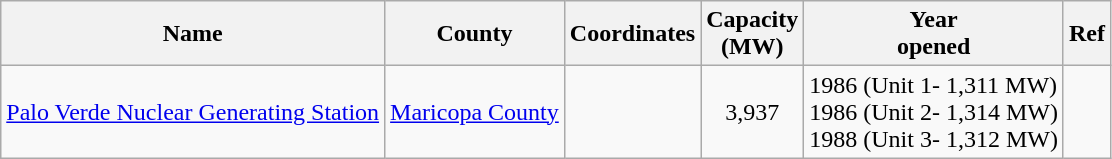<table class="wikitable sortable">
<tr>
<th>Name</th>
<th>County</th>
<th>Coordinates</th>
<th>Capacity<br>(MW)</th>
<th>Year<br>opened</th>
<th>Ref</th>
</tr>
<tr>
<td><a href='#'>Palo Verde Nuclear Generating Station</a></td>
<td><a href='#'>Maricopa County</a></td>
<td></td>
<td align=center>3,937</td>
<td>1986 (Unit 1- 1,311 MW)<br> 1986 (Unit 2- 1,314 MW)<br> 1988 (Unit 3- 1,312 MW)</td>
<td></td>
</tr>
</table>
